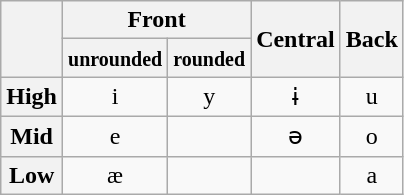<table class="wikitable" style="text-align: center;">
<tr>
<th rowspan="2"></th>
<th colspan="2">Front</th>
<th rowspan="2">Central</th>
<th rowspan="2">Back</th>
</tr>
<tr>
<th><small>unrounded</small></th>
<th><small>rounded</small></th>
</tr>
<tr>
<th>High</th>
<td>i</td>
<td>y</td>
<td>ɨ</td>
<td>u</td>
</tr>
<tr>
<th>Mid</th>
<td>e</td>
<td></td>
<td>ə</td>
<td>o</td>
</tr>
<tr>
<th>Low</th>
<td>æ</td>
<td></td>
<td></td>
<td>a</td>
</tr>
</table>
